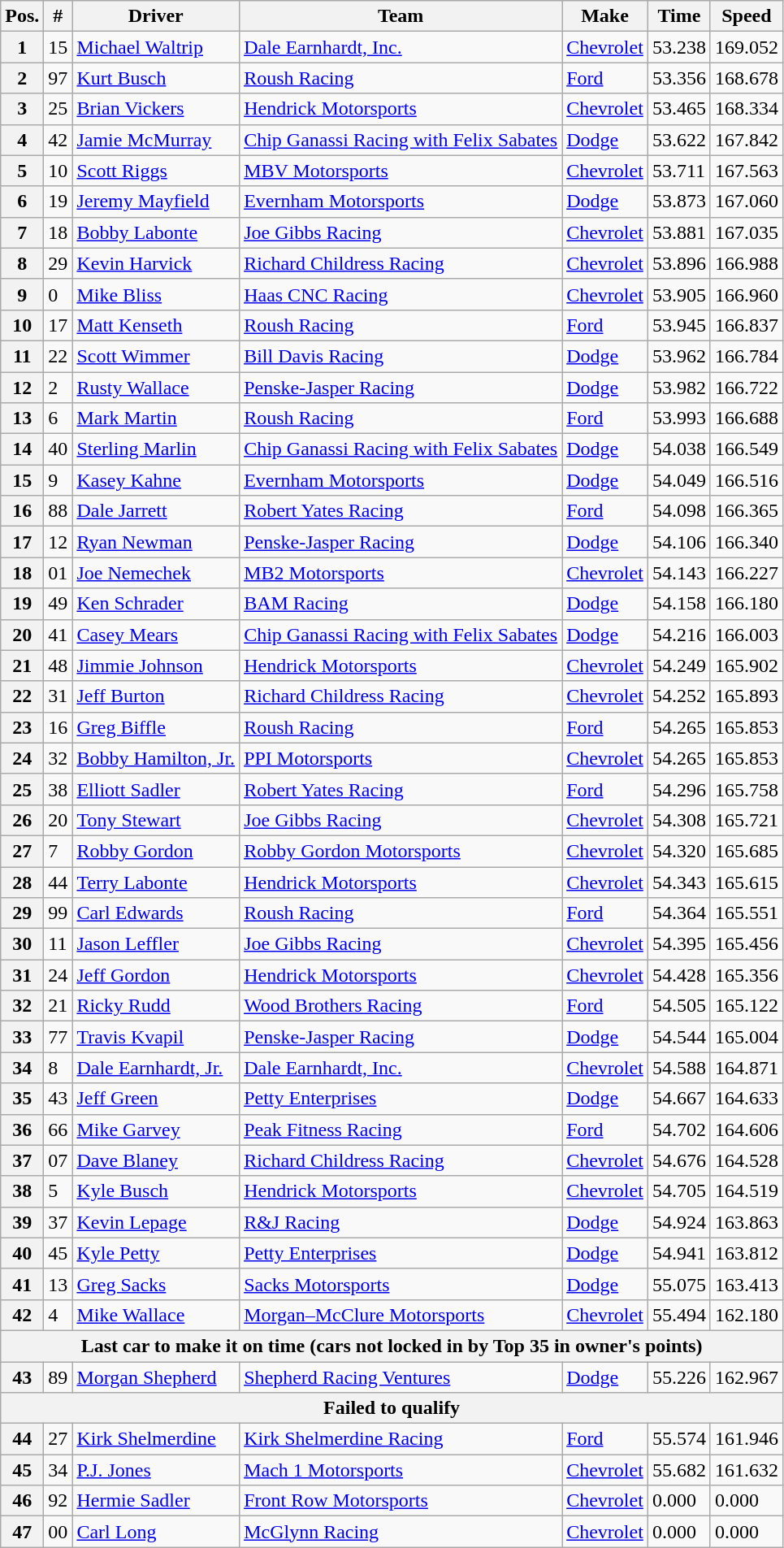<table class="wikitable">
<tr>
<th>Pos.</th>
<th>#</th>
<th>Driver</th>
<th>Team</th>
<th>Make</th>
<th>Time</th>
<th>Speed</th>
</tr>
<tr>
<th>1</th>
<td>15</td>
<td><a href='#'>Michael Waltrip</a></td>
<td><a href='#'>Dale Earnhardt, Inc.</a></td>
<td><a href='#'>Chevrolet</a></td>
<td>53.238</td>
<td>169.052</td>
</tr>
<tr>
<th>2</th>
<td>97</td>
<td><a href='#'>Kurt Busch</a></td>
<td><a href='#'>Roush Racing</a></td>
<td><a href='#'>Ford</a></td>
<td>53.356</td>
<td>168.678</td>
</tr>
<tr>
<th>3</th>
<td>25</td>
<td><a href='#'>Brian Vickers</a></td>
<td><a href='#'>Hendrick Motorsports</a></td>
<td><a href='#'>Chevrolet</a></td>
<td>53.465</td>
<td>168.334</td>
</tr>
<tr>
<th>4</th>
<td>42</td>
<td><a href='#'>Jamie McMurray</a></td>
<td><a href='#'>Chip Ganassi Racing with Felix Sabates</a></td>
<td><a href='#'>Dodge</a></td>
<td>53.622</td>
<td>167.842</td>
</tr>
<tr>
<th>5</th>
<td>10</td>
<td><a href='#'>Scott Riggs</a></td>
<td><a href='#'>MBV Motorsports</a></td>
<td><a href='#'>Chevrolet</a></td>
<td>53.711</td>
<td>167.563</td>
</tr>
<tr>
<th>6</th>
<td>19</td>
<td><a href='#'>Jeremy Mayfield</a></td>
<td><a href='#'>Evernham Motorsports</a></td>
<td><a href='#'>Dodge</a></td>
<td>53.873</td>
<td>167.060</td>
</tr>
<tr>
<th>7</th>
<td>18</td>
<td><a href='#'>Bobby Labonte</a></td>
<td><a href='#'>Joe Gibbs Racing</a></td>
<td><a href='#'>Chevrolet</a></td>
<td>53.881</td>
<td>167.035</td>
</tr>
<tr>
<th>8</th>
<td>29</td>
<td><a href='#'>Kevin Harvick</a></td>
<td><a href='#'>Richard Childress Racing</a></td>
<td><a href='#'>Chevrolet</a></td>
<td>53.896</td>
<td>166.988</td>
</tr>
<tr>
<th>9</th>
<td>0</td>
<td><a href='#'>Mike Bliss</a></td>
<td><a href='#'>Haas CNC Racing</a></td>
<td><a href='#'>Chevrolet</a></td>
<td>53.905</td>
<td>166.960</td>
</tr>
<tr>
<th>10</th>
<td>17</td>
<td><a href='#'>Matt Kenseth</a></td>
<td><a href='#'>Roush Racing</a></td>
<td><a href='#'>Ford</a></td>
<td>53.945</td>
<td>166.837</td>
</tr>
<tr>
<th>11</th>
<td>22</td>
<td><a href='#'>Scott Wimmer</a></td>
<td><a href='#'>Bill Davis Racing</a></td>
<td><a href='#'>Dodge</a></td>
<td>53.962</td>
<td>166.784</td>
</tr>
<tr>
<th>12</th>
<td>2</td>
<td><a href='#'>Rusty Wallace</a></td>
<td><a href='#'>Penske-Jasper Racing</a></td>
<td><a href='#'>Dodge</a></td>
<td>53.982</td>
<td>166.722</td>
</tr>
<tr>
<th>13</th>
<td>6</td>
<td><a href='#'>Mark Martin</a></td>
<td><a href='#'>Roush Racing</a></td>
<td><a href='#'>Ford</a></td>
<td>53.993</td>
<td>166.688</td>
</tr>
<tr>
<th>14</th>
<td>40</td>
<td><a href='#'>Sterling Marlin</a></td>
<td><a href='#'>Chip Ganassi Racing with Felix Sabates</a></td>
<td><a href='#'>Dodge</a></td>
<td>54.038</td>
<td>166.549</td>
</tr>
<tr>
<th>15</th>
<td>9</td>
<td><a href='#'>Kasey Kahne</a></td>
<td><a href='#'>Evernham Motorsports</a></td>
<td><a href='#'>Dodge</a></td>
<td>54.049</td>
<td>166.516</td>
</tr>
<tr>
<th>16</th>
<td>88</td>
<td><a href='#'>Dale Jarrett</a></td>
<td><a href='#'>Robert Yates Racing</a></td>
<td><a href='#'>Ford</a></td>
<td>54.098</td>
<td>166.365</td>
</tr>
<tr>
<th>17</th>
<td>12</td>
<td><a href='#'>Ryan Newman</a></td>
<td><a href='#'>Penske-Jasper Racing</a></td>
<td><a href='#'>Dodge</a></td>
<td>54.106</td>
<td>166.340</td>
</tr>
<tr>
<th>18</th>
<td>01</td>
<td><a href='#'>Joe Nemechek</a></td>
<td><a href='#'>MB2 Motorsports</a></td>
<td><a href='#'>Chevrolet</a></td>
<td>54.143</td>
<td>166.227</td>
</tr>
<tr>
<th>19</th>
<td>49</td>
<td><a href='#'>Ken Schrader</a></td>
<td><a href='#'>BAM Racing</a></td>
<td><a href='#'>Dodge</a></td>
<td>54.158</td>
<td>166.180</td>
</tr>
<tr>
<th>20</th>
<td>41</td>
<td><a href='#'>Casey Mears</a></td>
<td><a href='#'>Chip Ganassi Racing with Felix Sabates</a></td>
<td><a href='#'>Dodge</a></td>
<td>54.216</td>
<td>166.003</td>
</tr>
<tr>
<th>21</th>
<td>48</td>
<td><a href='#'>Jimmie Johnson</a></td>
<td><a href='#'>Hendrick Motorsports</a></td>
<td><a href='#'>Chevrolet</a></td>
<td>54.249</td>
<td>165.902</td>
</tr>
<tr>
<th>22</th>
<td>31</td>
<td><a href='#'>Jeff Burton</a></td>
<td><a href='#'>Richard Childress Racing</a></td>
<td><a href='#'>Chevrolet</a></td>
<td>54.252</td>
<td>165.893</td>
</tr>
<tr>
<th>23</th>
<td>16</td>
<td><a href='#'>Greg Biffle</a></td>
<td><a href='#'>Roush Racing</a></td>
<td><a href='#'>Ford</a></td>
<td>54.265</td>
<td>165.853</td>
</tr>
<tr>
<th>24</th>
<td>32</td>
<td><a href='#'>Bobby Hamilton, Jr.</a></td>
<td><a href='#'>PPI Motorsports</a></td>
<td><a href='#'>Chevrolet</a></td>
<td>54.265</td>
<td>165.853</td>
</tr>
<tr>
<th>25</th>
<td>38</td>
<td><a href='#'>Elliott Sadler</a></td>
<td><a href='#'>Robert Yates Racing</a></td>
<td><a href='#'>Ford</a></td>
<td>54.296</td>
<td>165.758</td>
</tr>
<tr>
<th>26</th>
<td>20</td>
<td><a href='#'>Tony Stewart</a></td>
<td><a href='#'>Joe Gibbs Racing</a></td>
<td><a href='#'>Chevrolet</a></td>
<td>54.308</td>
<td>165.721</td>
</tr>
<tr>
<th>27</th>
<td>7</td>
<td><a href='#'>Robby Gordon</a></td>
<td><a href='#'>Robby Gordon Motorsports</a></td>
<td><a href='#'>Chevrolet</a></td>
<td>54.320</td>
<td>165.685</td>
</tr>
<tr>
<th>28</th>
<td>44</td>
<td><a href='#'>Terry Labonte</a></td>
<td><a href='#'>Hendrick Motorsports</a></td>
<td><a href='#'>Chevrolet</a></td>
<td>54.343</td>
<td>165.615</td>
</tr>
<tr>
<th>29</th>
<td>99</td>
<td><a href='#'>Carl Edwards</a></td>
<td><a href='#'>Roush Racing</a></td>
<td><a href='#'>Ford</a></td>
<td>54.364</td>
<td>165.551</td>
</tr>
<tr>
<th>30</th>
<td>11</td>
<td><a href='#'>Jason Leffler</a></td>
<td><a href='#'>Joe Gibbs Racing</a></td>
<td><a href='#'>Chevrolet</a></td>
<td>54.395</td>
<td>165.456</td>
</tr>
<tr>
<th>31</th>
<td>24</td>
<td><a href='#'>Jeff Gordon</a></td>
<td><a href='#'>Hendrick Motorsports</a></td>
<td><a href='#'>Chevrolet</a></td>
<td>54.428</td>
<td>165.356</td>
</tr>
<tr>
<th>32</th>
<td>21</td>
<td><a href='#'>Ricky Rudd</a></td>
<td><a href='#'>Wood Brothers Racing</a></td>
<td><a href='#'>Ford</a></td>
<td>54.505</td>
<td>165.122</td>
</tr>
<tr>
<th>33</th>
<td>77</td>
<td><a href='#'>Travis Kvapil</a></td>
<td><a href='#'>Penske-Jasper Racing</a></td>
<td><a href='#'>Dodge</a></td>
<td>54.544</td>
<td>165.004</td>
</tr>
<tr>
<th>34</th>
<td>8</td>
<td><a href='#'>Dale Earnhardt, Jr.</a></td>
<td><a href='#'>Dale Earnhardt, Inc.</a></td>
<td><a href='#'>Chevrolet</a></td>
<td>54.588</td>
<td>164.871</td>
</tr>
<tr>
<th>35</th>
<td>43</td>
<td><a href='#'>Jeff Green</a></td>
<td><a href='#'>Petty Enterprises</a></td>
<td><a href='#'>Dodge</a></td>
<td>54.667</td>
<td>164.633</td>
</tr>
<tr>
<th>36</th>
<td>66</td>
<td><a href='#'>Mike Garvey</a></td>
<td><a href='#'>Peak Fitness Racing</a></td>
<td><a href='#'>Ford</a></td>
<td>54.702</td>
<td>164.606</td>
</tr>
<tr>
<th>37</th>
<td>07</td>
<td><a href='#'>Dave Blaney</a></td>
<td><a href='#'>Richard Childress Racing</a></td>
<td><a href='#'>Chevrolet</a></td>
<td>54.676</td>
<td>164.528</td>
</tr>
<tr>
<th>38</th>
<td>5</td>
<td><a href='#'>Kyle Busch</a></td>
<td><a href='#'>Hendrick Motorsports</a></td>
<td><a href='#'>Chevrolet</a></td>
<td>54.705</td>
<td>164.519</td>
</tr>
<tr>
<th>39</th>
<td>37</td>
<td><a href='#'>Kevin Lepage</a></td>
<td><a href='#'>R&J Racing</a></td>
<td><a href='#'>Dodge</a></td>
<td>54.924</td>
<td>163.863</td>
</tr>
<tr>
<th>40</th>
<td>45</td>
<td><a href='#'>Kyle Petty</a></td>
<td><a href='#'>Petty Enterprises</a></td>
<td><a href='#'>Dodge</a></td>
<td>54.941</td>
<td>163.812</td>
</tr>
<tr>
<th>41</th>
<td>13</td>
<td><a href='#'>Greg Sacks</a></td>
<td><a href='#'>Sacks Motorsports</a></td>
<td><a href='#'>Dodge</a></td>
<td>55.075</td>
<td>163.413</td>
</tr>
<tr>
<th>42</th>
<td>4</td>
<td><a href='#'>Mike Wallace</a></td>
<td><a href='#'>Morgan–McClure Motorsports</a></td>
<td><a href='#'>Chevrolet</a></td>
<td>55.494</td>
<td>162.180</td>
</tr>
<tr>
<th colspan="7">Last car to make it on time (cars not locked in by Top 35 in owner's points)</th>
</tr>
<tr>
<th>43</th>
<td>89</td>
<td><a href='#'>Morgan Shepherd</a></td>
<td><a href='#'>Shepherd Racing Ventures</a></td>
<td><a href='#'>Dodge</a></td>
<td>55.226</td>
<td>162.967</td>
</tr>
<tr>
<th colspan="7">Failed to qualify</th>
</tr>
<tr>
<th>44</th>
<td>27</td>
<td><a href='#'>Kirk Shelmerdine</a></td>
<td><a href='#'>Kirk Shelmerdine Racing</a></td>
<td><a href='#'>Ford</a></td>
<td>55.574</td>
<td>161.946</td>
</tr>
<tr>
<th>45</th>
<td>34</td>
<td><a href='#'>P.J. Jones</a></td>
<td><a href='#'>Mach 1 Motorsports</a></td>
<td><a href='#'>Chevrolet</a></td>
<td>55.682</td>
<td>161.632</td>
</tr>
<tr>
<th>46</th>
<td>92</td>
<td><a href='#'>Hermie Sadler</a></td>
<td><a href='#'>Front Row Motorsports</a></td>
<td><a href='#'>Chevrolet</a></td>
<td>0.000</td>
<td>0.000</td>
</tr>
<tr>
<th>47</th>
<td>00</td>
<td><a href='#'>Carl Long</a></td>
<td><a href='#'>McGlynn Racing</a></td>
<td><a href='#'>Chevrolet</a></td>
<td>0.000</td>
<td>0.000</td>
</tr>
</table>
